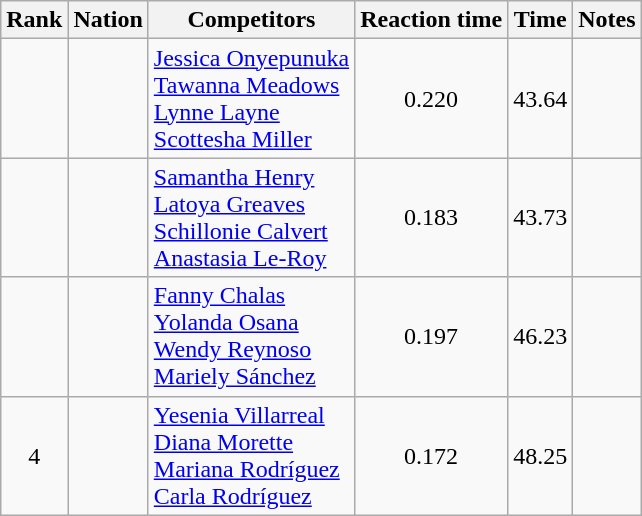<table class="wikitable sortable" style="text-align:center">
<tr>
<th>Rank</th>
<th>Nation</th>
<th>Competitors</th>
<th>Reaction time</th>
<th>Time</th>
<th>Notes</th>
</tr>
<tr>
<td align=center></td>
<td align=left></td>
<td align=left><a href='#'>Jessica Onyepunuka</a><br><a href='#'>Tawanna Meadows</a><br><a href='#'>Lynne Layne</a><br><a href='#'>Scottesha Miller</a></td>
<td>0.220</td>
<td>43.64</td>
<td></td>
</tr>
<tr>
<td align=center></td>
<td align=left></td>
<td align=left><a href='#'>Samantha Henry</a><br><a href='#'>Latoya Greaves</a><br><a href='#'>Schillonie Calvert</a><br><a href='#'>Anastasia Le-Roy</a></td>
<td>0.183</td>
<td>43.73</td>
<td></td>
</tr>
<tr>
<td align=center></td>
<td align=left></td>
<td align=left><a href='#'>Fanny Chalas</a><br><a href='#'>Yolanda Osana</a><br><a href='#'>Wendy Reynoso</a><br><a href='#'>Mariely Sánchez</a></td>
<td>0.197</td>
<td>46.23</td>
<td></td>
</tr>
<tr>
<td align=center>4</td>
<td align=left></td>
<td align=left><a href='#'>Yesenia Villarreal</a><br><a href='#'>Diana Morette</a><br><a href='#'>Mariana Rodríguez</a><br><a href='#'>Carla Rodríguez</a></td>
<td>0.172</td>
<td>48.25</td>
<td></td>
</tr>
</table>
